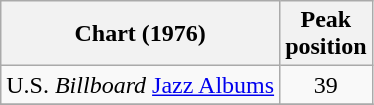<table class="wikitable">
<tr>
<th>Chart (1976)</th>
<th>Peak<br>position</th>
</tr>
<tr>
<td>U.S. <em>Billboard</em> <a href='#'>Jazz Albums</a></td>
<td align="center">39</td>
</tr>
<tr>
</tr>
</table>
